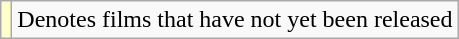<table class="wikitable">
<tr>
<td style="background:#ffc;"></td>
<td>Denotes films that have not yet been released</td>
</tr>
</table>
